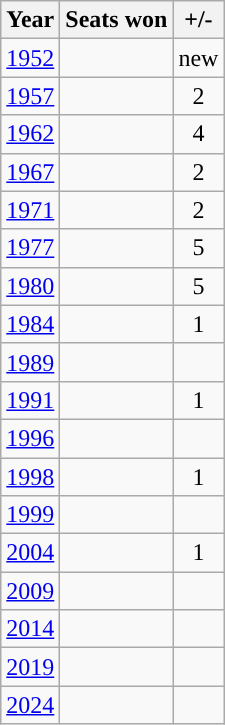<table class="wikitable sortable" style="text-align:center;">
<tr>
<th style="background-color:">Year</th>
<th style="background-color:">Seats won</th>
<th style="background-color:">+/-</th>
</tr>
<tr>
<td><a href='#'>1952</a></td>
<td></td>
<td>new</td>
</tr>
<tr>
<td><a href='#'>1957</a></td>
<td></td>
<td>2</td>
</tr>
<tr>
<td><a href='#'>1962</a></td>
<td></td>
<td>4</td>
</tr>
<tr>
<td><a href='#'>1967</a></td>
<td></td>
<td>2</td>
</tr>
<tr>
<td><a href='#'>1971</a></td>
<td></td>
<td>2</td>
</tr>
<tr>
<td><a href='#'>1977</a></td>
<td></td>
<td>5</td>
</tr>
<tr>
<td><a href='#'>1980</a></td>
<td></td>
<td>5</td>
</tr>
<tr>
<td><a href='#'>1984</a></td>
<td></td>
<td>1</td>
</tr>
<tr>
<td><a href='#'>1989</a></td>
<td></td>
<td></td>
</tr>
<tr>
<td><a href='#'>1991</a></td>
<td></td>
<td>1</td>
</tr>
<tr>
<td><a href='#'>1996</a></td>
<td></td>
<td></td>
</tr>
<tr>
<td><a href='#'>1998</a></td>
<td></td>
<td>1</td>
</tr>
<tr>
<td><a href='#'>1999</a></td>
<td></td>
<td></td>
</tr>
<tr>
<td><a href='#'>2004</a></td>
<td></td>
<td>1</td>
</tr>
<tr>
<td><a href='#'>2009</a></td>
<td></td>
<td></td>
</tr>
<tr>
<td><a href='#'>2014</a></td>
<td></td>
<td></td>
</tr>
<tr>
<td><a href='#'>2019</a></td>
<td></td>
<td></td>
</tr>
<tr>
<td><a href='#'>2024</a></td>
<td></td>
<td></td>
</tr>
</table>
